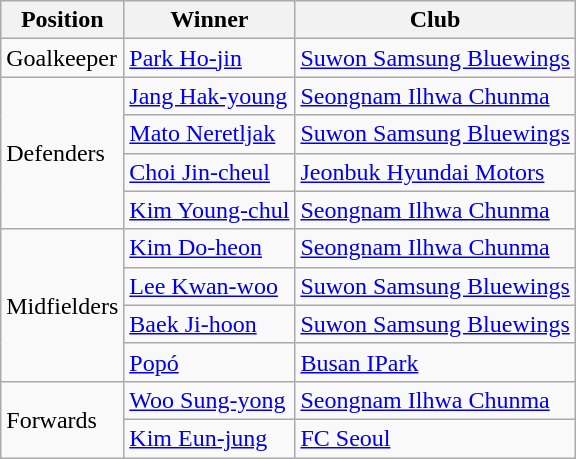<table class="wikitable">
<tr>
<th>Position</th>
<th>Winner</th>
<th>Club</th>
</tr>
<tr>
<td>Goalkeeper</td>
<td> <a href='#'>Park Ho-jin</a></td>
<td><a href='#'>Suwon Samsung Bluewings</a></td>
</tr>
<tr>
<td rowspan="4">Defenders</td>
<td> <a href='#'>Jang Hak-young</a></td>
<td><a href='#'>Seongnam Ilhwa Chunma</a></td>
</tr>
<tr>
<td> <a href='#'>Mato Neretljak</a></td>
<td><a href='#'>Suwon Samsung Bluewings</a></td>
</tr>
<tr>
<td> <a href='#'>Choi Jin-cheul</a></td>
<td><a href='#'>Jeonbuk Hyundai Motors</a></td>
</tr>
<tr>
<td> <a href='#'>Kim Young-chul</a></td>
<td><a href='#'>Seongnam Ilhwa Chunma</a></td>
</tr>
<tr>
<td rowspan="4">Midfielders</td>
<td> <a href='#'>Kim Do-heon</a></td>
<td><a href='#'>Seongnam Ilhwa Chunma</a></td>
</tr>
<tr>
<td> <a href='#'>Lee Kwan-woo</a></td>
<td><a href='#'>Suwon Samsung Bluewings</a></td>
</tr>
<tr>
<td> <a href='#'>Baek Ji-hoon</a></td>
<td><a href='#'>Suwon Samsung Bluewings</a></td>
</tr>
<tr>
<td> <a href='#'>Popó</a></td>
<td><a href='#'>Busan IPark</a></td>
</tr>
<tr>
<td rowspan="2">Forwards</td>
<td> <a href='#'>Woo Sung-yong</a></td>
<td><a href='#'>Seongnam Ilhwa Chunma</a></td>
</tr>
<tr>
<td> <a href='#'>Kim Eun-jung</a></td>
<td><a href='#'>FC Seoul</a></td>
</tr>
</table>
